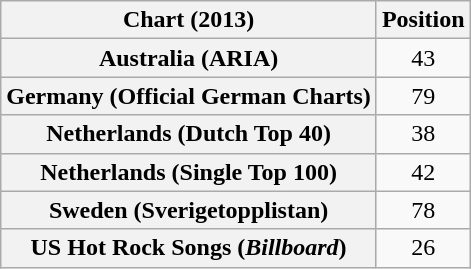<table class="wikitable sortable plainrowheaders">
<tr>
<th>Chart (2013)</th>
<th>Position</th>
</tr>
<tr>
<th scope="row">Australia (ARIA)</th>
<td style="text-align:center;">43</td>
</tr>
<tr>
<th scope="row">Germany (Official German Charts)</th>
<td style="text-align:center;">79</td>
</tr>
<tr>
<th scope="row">Netherlands (Dutch Top 40)</th>
<td style="text-align:center;">38</td>
</tr>
<tr>
<th scope="row">Netherlands (Single Top 100)</th>
<td style="text-align:center;">42</td>
</tr>
<tr>
<th scope="row">Sweden (Sverigetopplistan)</th>
<td style="text-align:center;">78</td>
</tr>
<tr>
<th scope="row">US Hot Rock Songs (<em>Billboard</em>)</th>
<td style="text-align:center;">26</td>
</tr>
</table>
